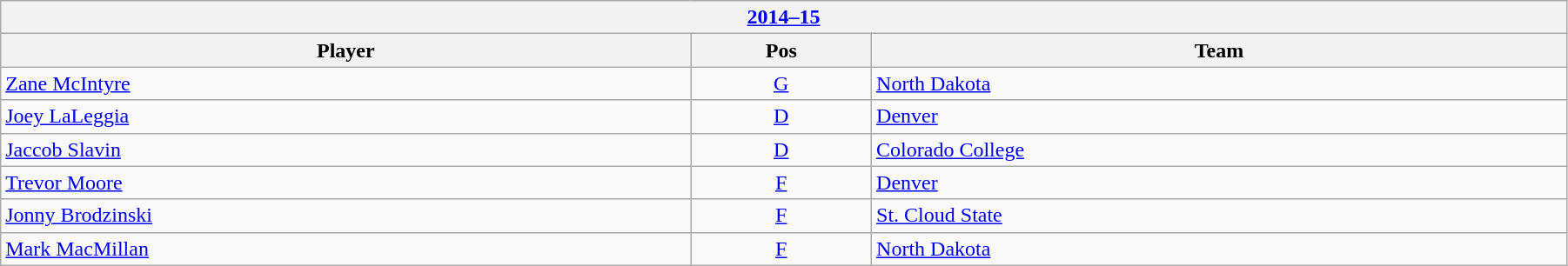<table class="wikitable" width=95%>
<tr>
<th colspan=3><a href='#'>2014–15</a></th>
</tr>
<tr>
<th>Player</th>
<th>Pos</th>
<th>Team</th>
</tr>
<tr>
<td><a href='#'>Zane McIntyre</a></td>
<td align=center><a href='#'>G</a></td>
<td><a href='#'>North Dakota</a></td>
</tr>
<tr>
<td><a href='#'>Joey LaLeggia</a></td>
<td align=center><a href='#'>D</a></td>
<td><a href='#'>Denver</a></td>
</tr>
<tr>
<td><a href='#'>Jaccob Slavin</a></td>
<td align=center><a href='#'>D</a></td>
<td><a href='#'>Colorado College</a></td>
</tr>
<tr>
<td><a href='#'>Trevor Moore</a></td>
<td align=center><a href='#'>F</a></td>
<td><a href='#'>Denver</a></td>
</tr>
<tr>
<td><a href='#'>Jonny Brodzinski</a></td>
<td align=center><a href='#'>F</a></td>
<td><a href='#'>St. Cloud State</a></td>
</tr>
<tr>
<td><a href='#'>Mark MacMillan</a></td>
<td align=center><a href='#'>F</a></td>
<td><a href='#'>North Dakota</a></td>
</tr>
</table>
